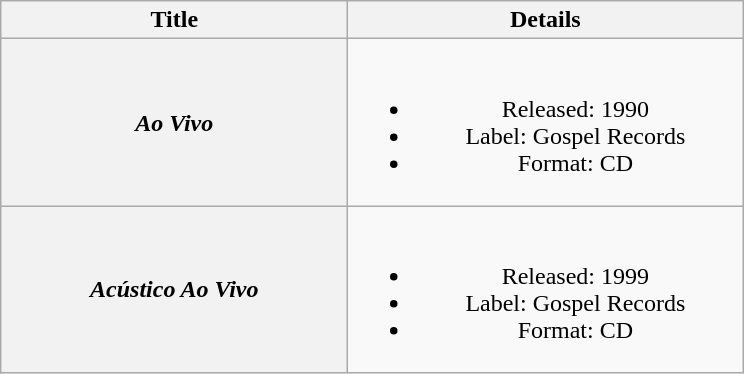<table class="wikitable plainrowheaders" style="text-align:center;">
<tr>
<th scope="col" style="width:14em;">Title</th>
<th scope="col" style="width:16em;">Details</th>
</tr>
<tr>
<th scope="row"><em>Ao Vivo</em></th>
<td><br><ul><li>Released: 1990</li><li>Label: Gospel Records</li><li>Format: CD</li></ul></td>
</tr>
<tr>
<th scope="row"><em>Acústico Ao Vivo</em></th>
<td><br><ul><li>Released: 1999</li><li>Label: Gospel Records</li><li>Format: CD</li></ul></td>
</tr>
</table>
